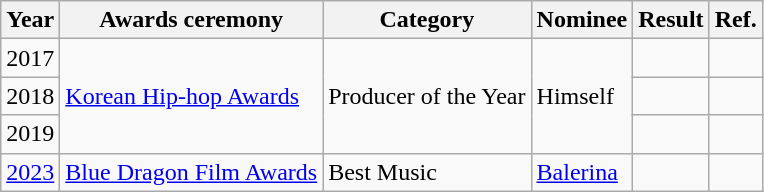<table class="wikitable">
<tr>
<th>Year</th>
<th>Awards ceremony</th>
<th>Category</th>
<th>Nominee</th>
<th>Result</th>
<th>Ref.</th>
</tr>
<tr>
<td>2017</td>
<td rowspan="3"><a href='#'>Korean Hip-hop Awards</a></td>
<td rowspan="3">Producer of the Year</td>
<td rowspan="3">Himself</td>
<td></td>
<td></td>
</tr>
<tr>
<td>2018</td>
<td></td>
<td></td>
</tr>
<tr>
<td>2019</td>
<td></td>
<td></td>
</tr>
<tr>
<td><a href='#'>2023</a></td>
<td><a href='#'>Blue Dragon Film Awards</a></td>
<td>Best Music</td>
<td><a href='#'>Balerina</a></td>
<td></td>
<td></td>
</tr>
</table>
